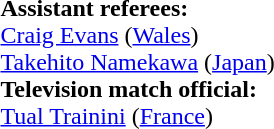<table width=100% style="font-size: 100%">
<tr>
<td><br>
<br><strong>Assistant referees:</strong>
<br><a href='#'>Craig Evans</a> (<a href='#'>Wales</a>)
<br><a href='#'>Takehito Namekawa</a> (<a href='#'>Japan</a>)
<br><strong>Television match official:</strong>
<br><a href='#'>Tual Trainini</a> (<a href='#'>France</a>)</td>
</tr>
</table>
